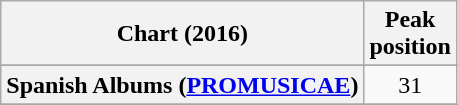<table class="wikitable sortable plainrowheaders" style="text-align:center">
<tr>
<th scope="col">Chart (2016)</th>
<th scope="col">Peak<br> position</th>
</tr>
<tr>
</tr>
<tr>
</tr>
<tr>
</tr>
<tr>
</tr>
<tr>
</tr>
<tr>
</tr>
<tr>
</tr>
<tr>
</tr>
<tr>
</tr>
<tr>
</tr>
<tr>
</tr>
<tr>
</tr>
<tr>
</tr>
<tr>
</tr>
<tr>
</tr>
<tr>
</tr>
<tr>
<th scope="row">Spanish Albums (<a href='#'>PROMUSICAE</a>)</th>
<td>31</td>
</tr>
<tr>
</tr>
<tr>
</tr>
<tr>
</tr>
<tr>
</tr>
</table>
